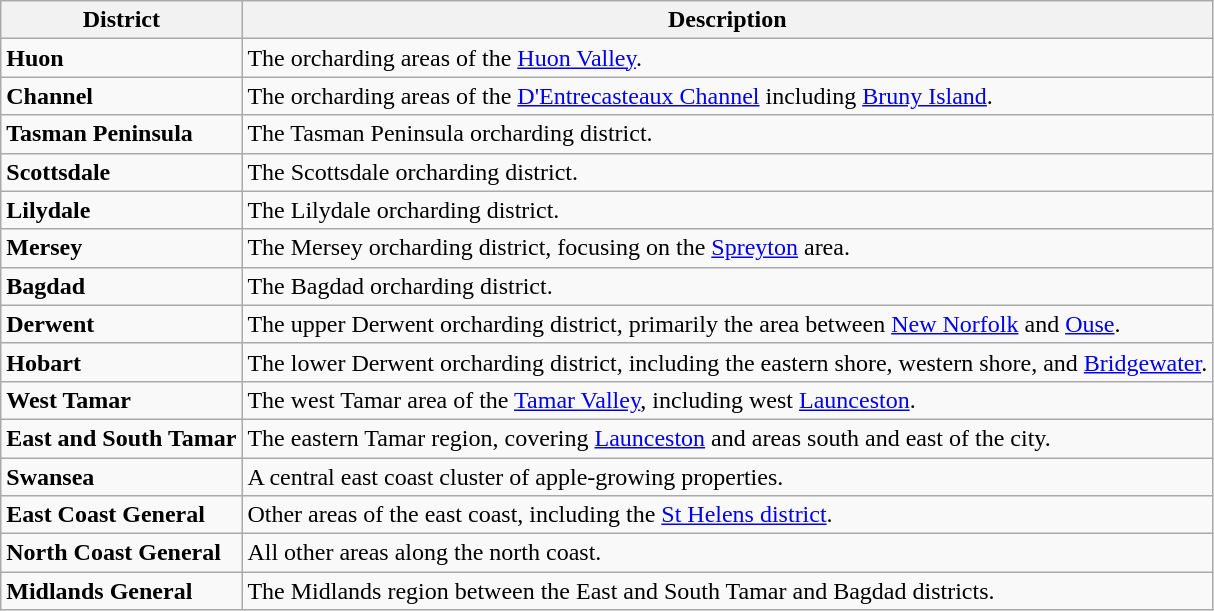<table class="wikitable">
<tr>
<th>District</th>
<th>Description</th>
</tr>
<tr>
<td><strong>Huon</strong></td>
<td>The orcharding areas of the <a href='#'>Huon Valley</a>.</td>
</tr>
<tr>
<td><strong>Channel</strong></td>
<td>The orcharding areas of the <a href='#'>D'Entrecasteaux Channel</a> including <a href='#'>Bruny Island</a>.</td>
</tr>
<tr>
<td><strong>Tasman Peninsula</strong></td>
<td>The Tasman Peninsula orcharding district.</td>
</tr>
<tr>
<td><strong>Scottsdale</strong></td>
<td>The Scottsdale orcharding district.</td>
</tr>
<tr>
<td><strong>Lilydale</strong></td>
<td>The Lilydale orcharding district.</td>
</tr>
<tr>
<td><strong>Mersey</strong></td>
<td>The Mersey orcharding district, focusing on the <a href='#'>Spreyton</a> area.</td>
</tr>
<tr>
<td><strong>Bagdad</strong></td>
<td>The Bagdad orcharding district.</td>
</tr>
<tr>
<td><strong>Derwent</strong></td>
<td>The upper Derwent orcharding district, primarily the area between <a href='#'>New Norfolk</a> and <a href='#'>Ouse</a>.</td>
</tr>
<tr>
<td><strong>Hobart</strong></td>
<td>The lower Derwent orcharding district, including the eastern shore, western shore, and <a href='#'>Bridgewater</a>.</td>
</tr>
<tr>
<td><strong>West Tamar</strong></td>
<td>The west Tamar area of the <a href='#'>Tamar Valley</a>, including west <a href='#'>Launceston</a>.</td>
</tr>
<tr>
<td><strong>East and South Tamar</strong></td>
<td>The eastern Tamar region, covering <a href='#'>Launceston</a> and areas south and east of the city.</td>
</tr>
<tr>
<td><strong>Swansea</strong></td>
<td>A central east coast cluster of apple-growing properties.</td>
</tr>
<tr>
<td><strong>East Coast General</strong></td>
<td>Other areas of the east coast, including the <a href='#'>St Helens district</a>.</td>
</tr>
<tr>
<td><strong>North Coast General</strong></td>
<td>All other areas along the north coast.</td>
</tr>
<tr>
<td><strong>Midlands General</strong></td>
<td>The Midlands region between the East and South Tamar and Bagdad districts.</td>
</tr>
</table>
